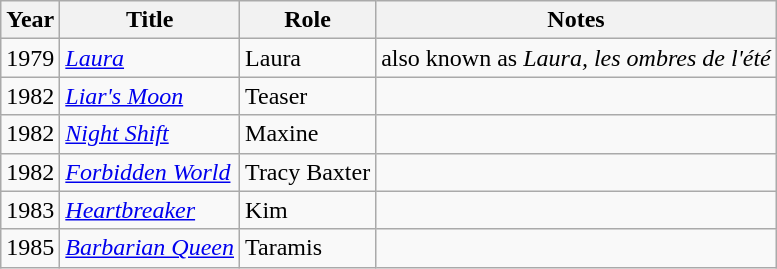<table class="wikitable">
<tr>
<th>Year</th>
<th>Title</th>
<th>Role</th>
<th>Notes</th>
</tr>
<tr>
<td>1979</td>
<td><em><a href='#'>Laura</a></em></td>
<td>Laura</td>
<td>also known as <em>Laura, les ombres de l'été</em></td>
</tr>
<tr>
<td>1982</td>
<td><em><a href='#'>Liar's Moon</a></em></td>
<td>Teaser</td>
<td></td>
</tr>
<tr>
<td>1982</td>
<td><em><a href='#'>Night Shift</a></em></td>
<td>Maxine</td>
<td></td>
</tr>
<tr>
<td>1982</td>
<td><em><a href='#'>Forbidden World</a></em></td>
<td>Tracy Baxter</td>
<td></td>
</tr>
<tr>
<td>1983</td>
<td><em><a href='#'>Heartbreaker</a></em></td>
<td>Kim</td>
<td></td>
</tr>
<tr>
<td>1985</td>
<td><em><a href='#'>Barbarian Queen</a></em></td>
<td>Taramis</td>
<td></td>
</tr>
</table>
